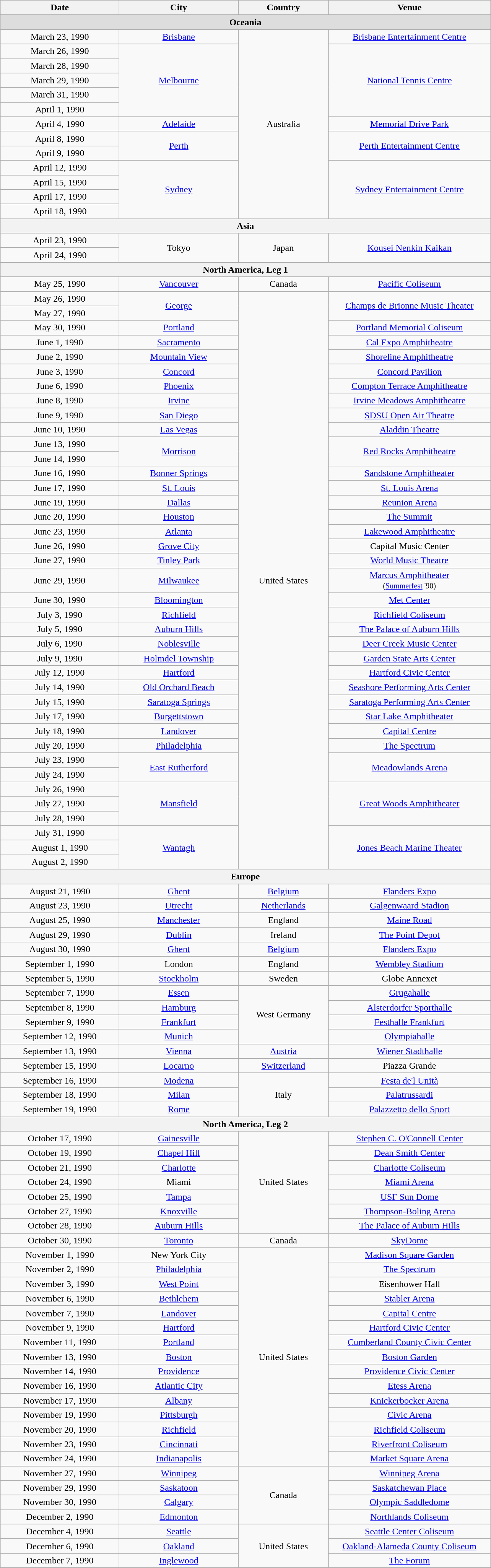<table class="wikitable" style="text-align:center;">
<tr>
<th style="width:200px;">Date</th>
<th style="width:200px;">City</th>
<th style="width:150px;">Country</th>
<th style="width:275px;">Venue</th>
</tr>
<tr style="background:#ddd;">
<td colspan="4"><strong>Oceania</strong></td>
</tr>
<tr>
<td>March 23, 1990</td>
<td><a href='#'>Brisbane</a></td>
<td rowspan="13">Australia</td>
<td><a href='#'>Brisbane Entertainment Centre</a></td>
</tr>
<tr>
<td>March 26, 1990</td>
<td rowspan="5"><a href='#'>Melbourne</a></td>
<td rowspan="5"><a href='#'>National Tennis Centre</a></td>
</tr>
<tr>
<td>March 28, 1990</td>
</tr>
<tr>
<td>March 29, 1990</td>
</tr>
<tr>
<td>March 31, 1990</td>
</tr>
<tr>
<td>April 1, 1990</td>
</tr>
<tr>
<td>April 4, 1990</td>
<td><a href='#'>Adelaide</a></td>
<td><a href='#'>Memorial Drive Park</a></td>
</tr>
<tr>
<td>April 8, 1990</td>
<td rowspan="2"><a href='#'>Perth</a></td>
<td rowspan="2"><a href='#'>Perth Entertainment Centre</a></td>
</tr>
<tr>
<td>April 9, 1990</td>
</tr>
<tr>
<td>April 12, 1990</td>
<td rowspan="4"><a href='#'>Sydney</a></td>
<td rowspan="4"><a href='#'>Sydney Entertainment Centre</a></td>
</tr>
<tr>
<td>April 15, 1990</td>
</tr>
<tr>
<td>April 17, 1990</td>
</tr>
<tr>
<td>April 18, 1990</td>
</tr>
<tr>
<th colspan="4"><strong>Asia</strong></th>
</tr>
<tr>
<td>April 23, 1990</td>
<td rowspan="2">Tokyo</td>
<td rowspan="2">Japan</td>
<td rowspan="2"><a href='#'>Kousei Nenkin Kaikan</a></td>
</tr>
<tr>
<td>April 24, 1990</td>
</tr>
<tr>
<th colspan="4"><strong>North America, Leg 1</strong></th>
</tr>
<tr>
<td>May 25, 1990</td>
<td><a href='#'>Vancouver</a></td>
<td>Canada</td>
<td><a href='#'>Pacific Coliseum</a></td>
</tr>
<tr>
<td>May 26, 1990</td>
<td rowspan="2"><a href='#'>George</a></td>
<td rowspan="39">United States</td>
<td rowspan="2"><a href='#'>Champs de Brionne Music Theater</a></td>
</tr>
<tr>
<td>May 27, 1990</td>
</tr>
<tr>
<td>May 30, 1990</td>
<td><a href='#'>Portland</a></td>
<td><a href='#'>Portland Memorial Coliseum</a></td>
</tr>
<tr>
<td>June 1, 1990</td>
<td><a href='#'>Sacramento</a></td>
<td><a href='#'>Cal Expo Amphitheatre</a></td>
</tr>
<tr>
<td>June 2, 1990</td>
<td><a href='#'>Mountain View</a></td>
<td><a href='#'>Shoreline Amphitheatre</a></td>
</tr>
<tr>
<td>June 3, 1990</td>
<td><a href='#'>Concord</a></td>
<td><a href='#'>Concord Pavilion</a></td>
</tr>
<tr>
<td>June 6, 1990</td>
<td><a href='#'>Phoenix</a></td>
<td><a href='#'>Compton Terrace Amphitheatre</a></td>
</tr>
<tr>
<td>June 8, 1990</td>
<td><a href='#'>Irvine</a></td>
<td><a href='#'>Irvine Meadows Amphitheatre</a></td>
</tr>
<tr>
<td>June 9, 1990</td>
<td><a href='#'>San Diego</a></td>
<td><a href='#'>SDSU Open Air Theatre</a></td>
</tr>
<tr>
<td>June 10, 1990</td>
<td><a href='#'>Las Vegas</a></td>
<td><a href='#'>Aladdin Theatre</a></td>
</tr>
<tr>
<td>June 13, 1990</td>
<td rowspan="2"><a href='#'>Morrison</a></td>
<td rowspan="2"><a href='#'>Red Rocks Amphitheatre</a></td>
</tr>
<tr>
<td>June 14, 1990</td>
</tr>
<tr>
<td>June 16, 1990</td>
<td><a href='#'>Bonner Springs</a></td>
<td><a href='#'>Sandstone Amphitheater</a></td>
</tr>
<tr>
<td>June 17, 1990</td>
<td><a href='#'>St. Louis</a></td>
<td><a href='#'>St. Louis Arena</a></td>
</tr>
<tr>
<td>June 19, 1990</td>
<td><a href='#'>Dallas</a></td>
<td><a href='#'>Reunion Arena</a></td>
</tr>
<tr>
<td>June 20, 1990</td>
<td><a href='#'>Houston</a></td>
<td><a href='#'>The Summit</a></td>
</tr>
<tr>
<td>June 23, 1990</td>
<td><a href='#'>Atlanta</a></td>
<td><a href='#'>Lakewood Amphitheatre</a></td>
</tr>
<tr>
<td>June 26, 1990</td>
<td><a href='#'>Grove City</a></td>
<td>Capital Music Center</td>
</tr>
<tr>
<td>June 27, 1990</td>
<td><a href='#'>Tinley Park</a></td>
<td><a href='#'>World Music Theatre</a></td>
</tr>
<tr>
<td>June 29, 1990</td>
<td><a href='#'>Milwaukee</a></td>
<td><a href='#'>Marcus Amphitheater</a><br><small>(<a href='#'>Summerfest</a> '90)</small></td>
</tr>
<tr>
<td>June 30, 1990</td>
<td><a href='#'>Bloomington</a></td>
<td><a href='#'>Met Center</a></td>
</tr>
<tr>
<td>July 3, 1990</td>
<td><a href='#'>Richfield</a></td>
<td><a href='#'>Richfield Coliseum</a></td>
</tr>
<tr>
<td>July 5, 1990</td>
<td><a href='#'>Auburn Hills</a></td>
<td><a href='#'>The Palace of Auburn Hills</a></td>
</tr>
<tr>
<td>July 6, 1990</td>
<td><a href='#'>Noblesville</a></td>
<td><a href='#'>Deer Creek Music Center</a></td>
</tr>
<tr>
<td>July 9, 1990</td>
<td><a href='#'>Holmdel Township</a></td>
<td><a href='#'>Garden State Arts Center</a></td>
</tr>
<tr>
<td>July 12, 1990</td>
<td><a href='#'>Hartford</a></td>
<td><a href='#'>Hartford Civic Center</a></td>
</tr>
<tr>
<td>July 14, 1990</td>
<td><a href='#'>Old Orchard Beach</a></td>
<td><a href='#'>Seashore Performing Arts Center</a></td>
</tr>
<tr>
<td>July 15, 1990</td>
<td><a href='#'>Saratoga Springs</a></td>
<td><a href='#'>Saratoga Performing Arts Center</a></td>
</tr>
<tr>
<td>July 17, 1990</td>
<td><a href='#'>Burgettstown</a></td>
<td><a href='#'>Star Lake Amphitheater</a></td>
</tr>
<tr>
<td>July 18, 1990</td>
<td><a href='#'>Landover</a></td>
<td><a href='#'>Capital Centre</a></td>
</tr>
<tr>
<td>July 20, 1990</td>
<td><a href='#'>Philadelphia</a></td>
<td><a href='#'>The Spectrum</a></td>
</tr>
<tr>
<td>July 23, 1990</td>
<td rowspan="2"><a href='#'>East Rutherford</a></td>
<td rowspan="2"><a href='#'>Meadowlands Arena</a></td>
</tr>
<tr>
<td>July 24, 1990</td>
</tr>
<tr>
<td>July 26, 1990</td>
<td rowspan="3"><a href='#'>Mansfield</a></td>
<td rowspan="3"><a href='#'>Great Woods Amphitheater</a></td>
</tr>
<tr>
<td>July 27, 1990</td>
</tr>
<tr>
<td>July 28, 1990</td>
</tr>
<tr>
<td>July 31, 1990</td>
<td rowspan="3"><a href='#'>Wantagh</a></td>
<td rowspan="3"><a href='#'>Jones Beach Marine Theater</a></td>
</tr>
<tr>
<td>August 1, 1990</td>
</tr>
<tr>
<td>August 2, 1990</td>
</tr>
<tr>
<th colspan="4"><strong>Europe</strong></th>
</tr>
<tr>
<td>August 21, 1990</td>
<td><a href='#'>Ghent</a></td>
<td><a href='#'>Belgium</a></td>
<td><a href='#'>Flanders Expo</a></td>
</tr>
<tr>
<td>August 23, 1990</td>
<td><a href='#'>Utrecht</a></td>
<td><a href='#'>Netherlands</a></td>
<td><a href='#'>Galgenwaard Stadion</a></td>
</tr>
<tr>
<td>August 25, 1990</td>
<td><a href='#'>Manchester</a></td>
<td>England</td>
<td><a href='#'>Maine Road</a></td>
</tr>
<tr>
<td>August 29, 1990</td>
<td><a href='#'>Dublin</a></td>
<td>Ireland</td>
<td><a href='#'>The Point Depot</a></td>
</tr>
<tr>
<td>August 30, 1990</td>
<td><a href='#'>Ghent</a></td>
<td><a href='#'>Belgium</a></td>
<td><a href='#'>Flanders Expo</a></td>
</tr>
<tr>
<td>September 1, 1990</td>
<td>London</td>
<td>England</td>
<td><a href='#'>Wembley Stadium</a></td>
</tr>
<tr>
<td>September 5, 1990</td>
<td><a href='#'>Stockholm</a></td>
<td>Sweden</td>
<td>Globe Annexet</td>
</tr>
<tr>
<td>September 7, 1990</td>
<td><a href='#'>Essen</a></td>
<td rowspan="4">West Germany</td>
<td><a href='#'>Grugahalle</a></td>
</tr>
<tr>
<td>September 8, 1990</td>
<td><a href='#'>Hamburg</a></td>
<td><a href='#'>Alsterdorfer Sporthalle</a></td>
</tr>
<tr>
<td>September 9, 1990</td>
<td><a href='#'>Frankfurt</a></td>
<td><a href='#'>Festhalle Frankfurt</a></td>
</tr>
<tr>
<td>September 12, 1990</td>
<td><a href='#'>Munich</a></td>
<td><a href='#'>Olympiahalle</a></td>
</tr>
<tr>
<td>September 13, 1990</td>
<td><a href='#'>Vienna</a></td>
<td><a href='#'>Austria</a></td>
<td><a href='#'>Wiener Stadthalle</a></td>
</tr>
<tr>
<td>September 15, 1990</td>
<td><a href='#'>Locarno</a></td>
<td><a href='#'>Switzerland</a></td>
<td>Piazza Grande</td>
</tr>
<tr>
<td>September 16, 1990</td>
<td><a href='#'>Modena</a></td>
<td rowspan="3">Italy</td>
<td><a href='#'>Festa de'l Unità</a></td>
</tr>
<tr>
<td>September 18, 1990</td>
<td><a href='#'>Milan</a></td>
<td><a href='#'>Palatrussardi</a></td>
</tr>
<tr>
<td>September 19, 1990</td>
<td><a href='#'>Rome</a></td>
<td><a href='#'>Palazzetto dello Sport</a></td>
</tr>
<tr>
<th colspan="4"><strong>North America, Leg 2</strong></th>
</tr>
<tr>
<td>October 17, 1990</td>
<td><a href='#'>Gainesville</a></td>
<td rowspan="7">United States</td>
<td><a href='#'>Stephen C. O'Connell Center</a></td>
</tr>
<tr>
<td>October 19, 1990</td>
<td><a href='#'>Chapel Hill</a></td>
<td><a href='#'>Dean Smith Center</a></td>
</tr>
<tr>
<td>October 21, 1990</td>
<td><a href='#'>Charlotte</a></td>
<td><a href='#'>Charlotte Coliseum</a></td>
</tr>
<tr>
<td>October 24, 1990</td>
<td>Miami</td>
<td><a href='#'>Miami Arena</a></td>
</tr>
<tr>
<td>October 25, 1990</td>
<td><a href='#'>Tampa</a></td>
<td><a href='#'>USF Sun Dome</a></td>
</tr>
<tr>
<td>October 27, 1990</td>
<td><a href='#'>Knoxville</a></td>
<td><a href='#'>Thompson-Boling Arena</a></td>
</tr>
<tr>
<td>October 28, 1990</td>
<td><a href='#'>Auburn Hills</a></td>
<td><a href='#'>The Palace of Auburn Hills</a></td>
</tr>
<tr>
<td>October 30, 1990</td>
<td><a href='#'>Toronto</a></td>
<td>Canada</td>
<td><a href='#'>SkyDome</a></td>
</tr>
<tr>
<td>November 1, 1990</td>
<td>New York City</td>
<td rowspan="15">United States</td>
<td><a href='#'>Madison Square Garden</a></td>
</tr>
<tr>
<td>November 2, 1990</td>
<td><a href='#'>Philadelphia</a></td>
<td><a href='#'>The Spectrum</a></td>
</tr>
<tr>
<td>November 3, 1990</td>
<td><a href='#'>West Point</a></td>
<td>Eisenhower Hall</td>
</tr>
<tr>
<td>November 6, 1990</td>
<td><a href='#'>Bethlehem</a></td>
<td><a href='#'>Stabler Arena</a></td>
</tr>
<tr>
<td>November 7, 1990</td>
<td><a href='#'>Landover</a></td>
<td><a href='#'>Capital Centre</a></td>
</tr>
<tr>
<td>November 9, 1990</td>
<td><a href='#'>Hartford</a></td>
<td><a href='#'>Hartford Civic Center</a></td>
</tr>
<tr>
<td>November 11, 1990</td>
<td><a href='#'>Portland</a></td>
<td><a href='#'>Cumberland County Civic Center</a></td>
</tr>
<tr>
<td>November 13, 1990</td>
<td><a href='#'>Boston</a></td>
<td><a href='#'>Boston Garden</a></td>
</tr>
<tr>
<td>November 14, 1990</td>
<td><a href='#'>Providence</a></td>
<td><a href='#'>Providence Civic Center</a></td>
</tr>
<tr>
<td>November 16, 1990</td>
<td><a href='#'>Atlantic City</a></td>
<td><a href='#'>Etess Arena</a></td>
</tr>
<tr>
<td>November 17, 1990</td>
<td><a href='#'>Albany</a></td>
<td><a href='#'>Knickerbocker Arena</a></td>
</tr>
<tr>
<td>November 19, 1990</td>
<td><a href='#'>Pittsburgh</a></td>
<td><a href='#'>Civic Arena</a></td>
</tr>
<tr>
<td>November 20, 1990</td>
<td><a href='#'>Richfield</a></td>
<td><a href='#'>Richfield Coliseum</a></td>
</tr>
<tr>
<td>November 23, 1990</td>
<td><a href='#'>Cincinnati</a></td>
<td><a href='#'>Riverfront Coliseum</a></td>
</tr>
<tr>
<td>November 24, 1990</td>
<td><a href='#'>Indianapolis</a></td>
<td><a href='#'>Market Square Arena</a></td>
</tr>
<tr>
<td>November 27, 1990</td>
<td><a href='#'>Winnipeg</a></td>
<td rowspan="4">Canada</td>
<td><a href='#'>Winnipeg Arena</a></td>
</tr>
<tr>
<td>November 29, 1990</td>
<td><a href='#'>Saskatoon</a></td>
<td><a href='#'>Saskatchewan Place</a></td>
</tr>
<tr>
<td>November 30, 1990</td>
<td><a href='#'>Calgary</a></td>
<td><a href='#'>Olympic Saddledome</a></td>
</tr>
<tr>
<td>December 2, 1990</td>
<td><a href='#'>Edmonton</a></td>
<td><a href='#'>Northlands Coliseum</a></td>
</tr>
<tr>
<td>December 4, 1990</td>
<td><a href='#'>Seattle</a></td>
<td rowspan="3">United States</td>
<td><a href='#'>Seattle Center Coliseum</a></td>
</tr>
<tr>
<td>December 6, 1990</td>
<td><a href='#'>Oakland</a></td>
<td><a href='#'>Oakland-Alameda County Coliseum</a></td>
</tr>
<tr>
<td>December 7, 1990</td>
<td><a href='#'>Inglewood</a></td>
<td><a href='#'>The Forum</a></td>
</tr>
<tr>
</tr>
</table>
